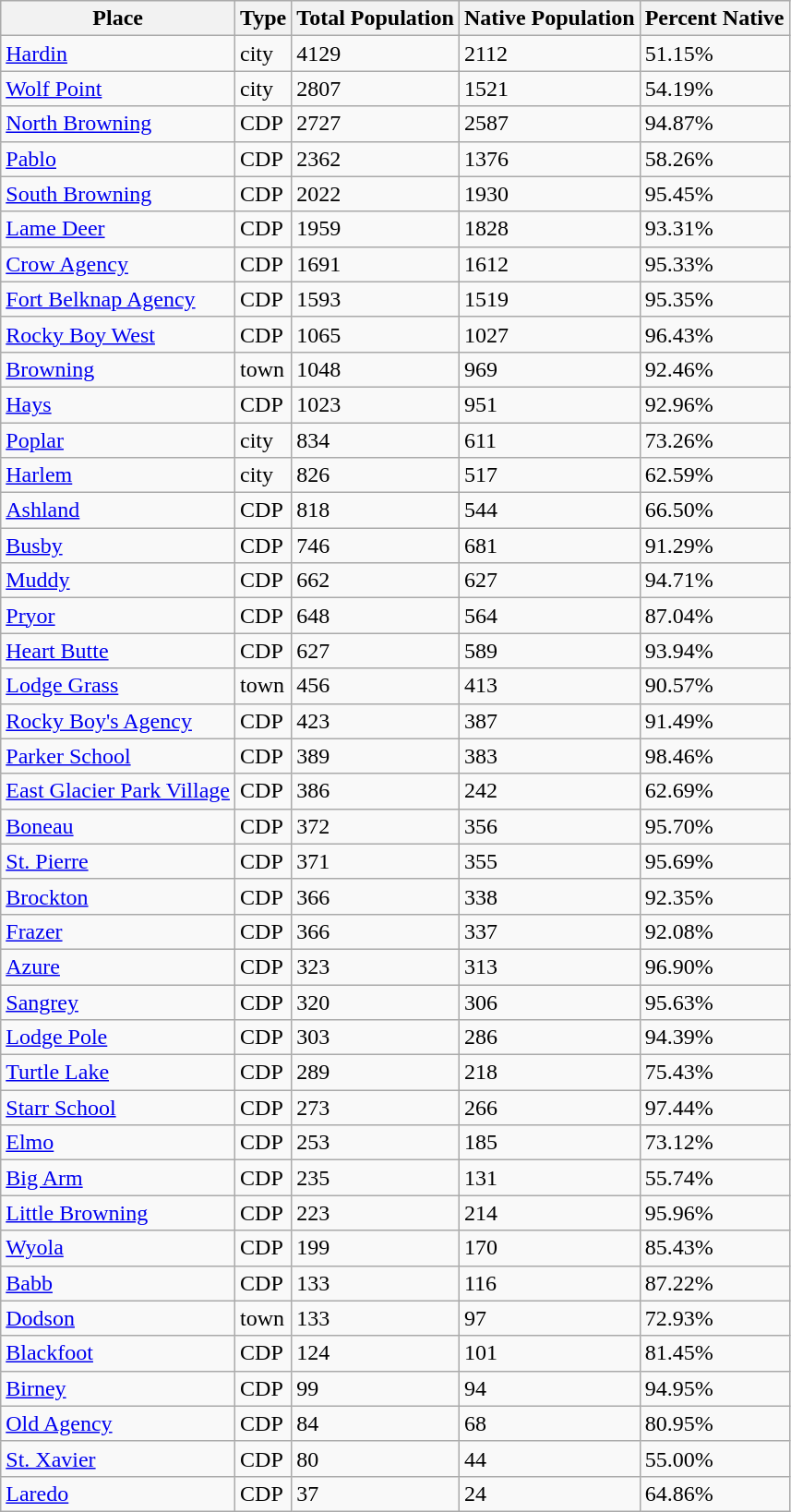<table class="wikitable sortable">
<tr>
<th>Place</th>
<th>Type</th>
<th>Total Population</th>
<th>Native Population</th>
<th>Percent Native</th>
</tr>
<tr>
<td><a href='#'>Hardin</a></td>
<td>city</td>
<td>4129</td>
<td>2112</td>
<td>51.15%</td>
</tr>
<tr>
<td><a href='#'>Wolf Point</a></td>
<td>city</td>
<td>2807</td>
<td>1521</td>
<td>54.19%</td>
</tr>
<tr>
<td><a href='#'>North Browning</a></td>
<td>CDP</td>
<td>2727</td>
<td>2587</td>
<td>94.87%</td>
</tr>
<tr>
<td><a href='#'>Pablo</a></td>
<td>CDP</td>
<td>2362</td>
<td>1376</td>
<td>58.26%</td>
</tr>
<tr>
<td><a href='#'>South Browning</a></td>
<td>CDP</td>
<td>2022</td>
<td>1930</td>
<td>95.45%</td>
</tr>
<tr>
<td><a href='#'>Lame Deer</a></td>
<td>CDP</td>
<td>1959</td>
<td>1828</td>
<td>93.31%</td>
</tr>
<tr>
<td><a href='#'>Crow Agency</a></td>
<td>CDP</td>
<td>1691</td>
<td>1612</td>
<td>95.33%</td>
</tr>
<tr>
<td><a href='#'>Fort Belknap Agency</a></td>
<td>CDP</td>
<td>1593</td>
<td>1519</td>
<td>95.35%</td>
</tr>
<tr>
<td><a href='#'>Rocky Boy West</a></td>
<td>CDP</td>
<td>1065</td>
<td>1027</td>
<td>96.43%</td>
</tr>
<tr>
<td><a href='#'>Browning</a></td>
<td>town</td>
<td>1048</td>
<td>969</td>
<td>92.46%</td>
</tr>
<tr>
<td><a href='#'>Hays</a></td>
<td>CDP</td>
<td>1023</td>
<td>951</td>
<td>92.96%</td>
</tr>
<tr>
<td><a href='#'>Poplar</a></td>
<td>city</td>
<td>834</td>
<td>611</td>
<td>73.26%</td>
</tr>
<tr>
<td><a href='#'>Harlem</a></td>
<td>city</td>
<td>826</td>
<td>517</td>
<td>62.59%</td>
</tr>
<tr>
<td><a href='#'>Ashland</a></td>
<td>CDP</td>
<td>818</td>
<td>544</td>
<td>66.50%</td>
</tr>
<tr>
<td><a href='#'>Busby</a></td>
<td>CDP</td>
<td>746</td>
<td>681</td>
<td>91.29%</td>
</tr>
<tr>
<td><a href='#'>Muddy</a></td>
<td>CDP</td>
<td>662</td>
<td>627</td>
<td>94.71%</td>
</tr>
<tr>
<td><a href='#'>Pryor</a></td>
<td>CDP</td>
<td>648</td>
<td>564</td>
<td>87.04%</td>
</tr>
<tr>
<td><a href='#'>Heart Butte</a></td>
<td>CDP</td>
<td>627</td>
<td>589</td>
<td>93.94%</td>
</tr>
<tr>
<td><a href='#'>Lodge Grass</a></td>
<td>town</td>
<td>456</td>
<td>413</td>
<td>90.57%</td>
</tr>
<tr>
<td><a href='#'>Rocky Boy's Agency</a></td>
<td>CDP</td>
<td>423</td>
<td>387</td>
<td>91.49%</td>
</tr>
<tr>
<td><a href='#'>Parker School</a></td>
<td>CDP</td>
<td>389</td>
<td>383</td>
<td>98.46%</td>
</tr>
<tr>
<td><a href='#'>East Glacier Park Village</a></td>
<td>CDP</td>
<td>386</td>
<td>242</td>
<td>62.69%</td>
</tr>
<tr>
<td><a href='#'>Boneau</a></td>
<td>CDP</td>
<td>372</td>
<td>356</td>
<td>95.70%</td>
</tr>
<tr>
<td><a href='#'>St. Pierre</a></td>
<td>CDP</td>
<td>371</td>
<td>355</td>
<td>95.69%</td>
</tr>
<tr>
<td><a href='#'>Brockton</a></td>
<td>CDP</td>
<td>366</td>
<td>338</td>
<td>92.35%</td>
</tr>
<tr>
<td><a href='#'>Frazer</a></td>
<td>CDP</td>
<td>366</td>
<td>337</td>
<td>92.08%</td>
</tr>
<tr>
<td><a href='#'>Azure</a></td>
<td>CDP</td>
<td>323</td>
<td>313</td>
<td>96.90%</td>
</tr>
<tr>
<td><a href='#'>Sangrey</a></td>
<td>CDP</td>
<td>320</td>
<td>306</td>
<td>95.63%</td>
</tr>
<tr>
<td><a href='#'>Lodge Pole</a></td>
<td>CDP</td>
<td>303</td>
<td>286</td>
<td>94.39%</td>
</tr>
<tr>
<td><a href='#'>Turtle Lake</a></td>
<td>CDP</td>
<td>289</td>
<td>218</td>
<td>75.43%</td>
</tr>
<tr>
<td><a href='#'>Starr School</a></td>
<td>CDP</td>
<td>273</td>
<td>266</td>
<td>97.44%</td>
</tr>
<tr>
<td><a href='#'>Elmo</a></td>
<td>CDP</td>
<td>253</td>
<td>185</td>
<td>73.12%</td>
</tr>
<tr>
<td><a href='#'>Big Arm</a></td>
<td>CDP</td>
<td>235</td>
<td>131</td>
<td>55.74%</td>
</tr>
<tr>
<td><a href='#'>Little Browning</a></td>
<td>CDP</td>
<td>223</td>
<td>214</td>
<td>95.96%</td>
</tr>
<tr>
<td><a href='#'>Wyola</a></td>
<td>CDP</td>
<td>199</td>
<td>170</td>
<td>85.43%</td>
</tr>
<tr>
<td><a href='#'>Babb</a></td>
<td>CDP</td>
<td>133</td>
<td>116</td>
<td>87.22%</td>
</tr>
<tr>
<td><a href='#'>Dodson</a></td>
<td>town</td>
<td>133</td>
<td>97</td>
<td>72.93%</td>
</tr>
<tr>
<td><a href='#'>Blackfoot</a></td>
<td>CDP</td>
<td>124</td>
<td>101</td>
<td>81.45%</td>
</tr>
<tr>
<td><a href='#'>Birney</a></td>
<td>CDP</td>
<td>99</td>
<td>94</td>
<td>94.95%</td>
</tr>
<tr>
<td><a href='#'>Old Agency</a></td>
<td>CDP</td>
<td>84</td>
<td>68</td>
<td>80.95%</td>
</tr>
<tr>
<td><a href='#'>St. Xavier</a></td>
<td>CDP</td>
<td>80</td>
<td>44</td>
<td>55.00%</td>
</tr>
<tr>
<td><a href='#'>Laredo</a></td>
<td>CDP</td>
<td>37</td>
<td>24</td>
<td>64.86%</td>
</tr>
</table>
